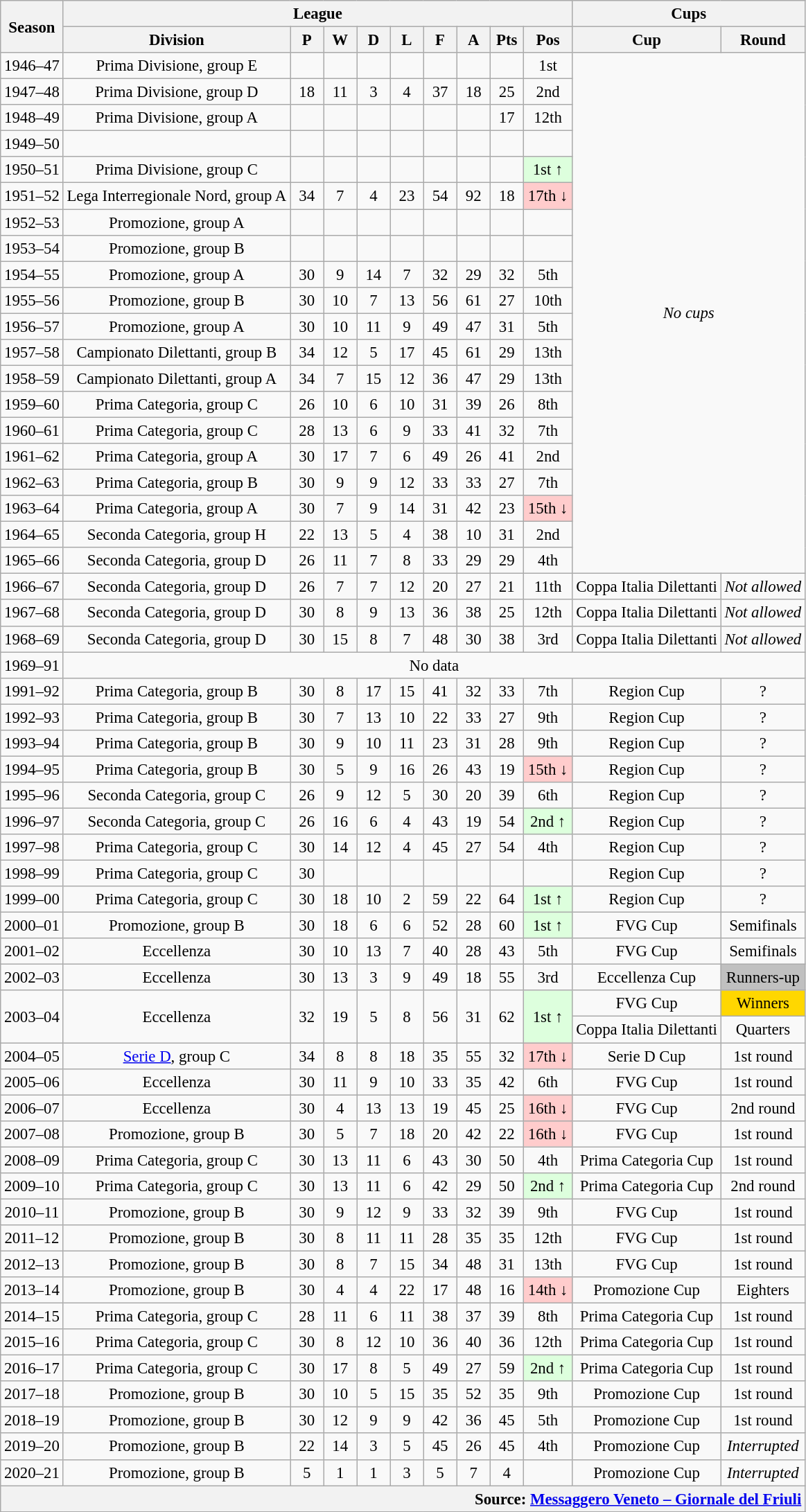<table class="wikitable" style="font-size:95%; text-align: center;">
<tr>
<th rowspan=2>Season</th>
<th colspan=9>League</th>
<th colspan=2>Cups</th>
</tr>
<tr>
<th>Division</th>
<th width="25">P</th>
<th width="25">W</th>
<th width="25">D</th>
<th width="25">L</th>
<th width="25">F</th>
<th width="25">A</th>
<th width="25">Pts</th>
<th width="40">Pos</th>
<th>Cup</th>
<th>Round</th>
</tr>
<tr>
<td>1946–47</td>
<td>Prima Divisione, group E</td>
<td></td>
<td></td>
<td></td>
<td></td>
<td></td>
<td></td>
<td></td>
<td>1st</td>
<td rowspan=20 colspan=2><em>No cups</em></td>
</tr>
<tr>
<td>1947–48</td>
<td>Prima Divisione, group D</td>
<td>18</td>
<td>11</td>
<td>3</td>
<td>4</td>
<td>37</td>
<td>18</td>
<td>25</td>
<td>2nd</td>
</tr>
<tr>
<td>1948–49</td>
<td>Prima Divisione, group A</td>
<td></td>
<td></td>
<td></td>
<td></td>
<td></td>
<td></td>
<td>17</td>
<td>12th</td>
</tr>
<tr>
<td>1949–50</td>
<td></td>
<td></td>
<td></td>
<td></td>
<td></td>
<td></td>
<td></td>
<td></td>
<td></td>
</tr>
<tr>
<td>1950–51</td>
<td>Prima Divisione, group C</td>
<td></td>
<td></td>
<td></td>
<td></td>
<td></td>
<td></td>
<td></td>
<td bgcolor="#DDFFDD">1st ↑</td>
</tr>
<tr>
<td>1951–52</td>
<td>Lega Interregionale Nord, group A</td>
<td>34</td>
<td>7</td>
<td>4</td>
<td>23</td>
<td>54</td>
<td>92</td>
<td>18</td>
<td bgcolor="#FFCCCC">17th ↓</td>
</tr>
<tr>
<td>1952–53</td>
<td>Promozione, group A</td>
<td></td>
<td></td>
<td></td>
<td></td>
<td></td>
<td></td>
<td></td>
<td></td>
</tr>
<tr>
<td>1953–54</td>
<td>Promozione, group B</td>
<td></td>
<td></td>
<td></td>
<td></td>
<td></td>
<td></td>
<td></td>
<td></td>
</tr>
<tr>
<td>1954–55</td>
<td>Promozione, group A</td>
<td>30</td>
<td>9</td>
<td>14</td>
<td>7</td>
<td>32</td>
<td>29</td>
<td>32</td>
<td>5th</td>
</tr>
<tr>
<td>1955–56</td>
<td>Promozione, group B</td>
<td>30</td>
<td>10</td>
<td>7</td>
<td>13</td>
<td>56</td>
<td>61</td>
<td>27</td>
<td>10th</td>
</tr>
<tr>
<td>1956–57</td>
<td>Promozione, group A</td>
<td>30</td>
<td>10</td>
<td>11</td>
<td>9</td>
<td>49</td>
<td>47</td>
<td>31</td>
<td>5th</td>
</tr>
<tr>
<td>1957–58</td>
<td>Campionato Dilettanti, group B</td>
<td>34</td>
<td>12</td>
<td>5</td>
<td>17</td>
<td>45</td>
<td>61</td>
<td>29</td>
<td>13th</td>
</tr>
<tr>
<td>1958–59</td>
<td>Campionato Dilettanti, group A</td>
<td>34</td>
<td>7</td>
<td>15</td>
<td>12</td>
<td>36</td>
<td>47</td>
<td>29</td>
<td>13th</td>
</tr>
<tr>
<td>1959–60</td>
<td>Prima Categoria, group C</td>
<td>26</td>
<td>10</td>
<td>6</td>
<td>10</td>
<td>31</td>
<td>39</td>
<td>26</td>
<td>8th</td>
</tr>
<tr>
<td>1960–61</td>
<td>Prima Categoria, group C</td>
<td>28</td>
<td>13</td>
<td>6</td>
<td>9</td>
<td>33</td>
<td>41</td>
<td>32</td>
<td>7th</td>
</tr>
<tr>
<td>1961–62</td>
<td>Prima Categoria, group A</td>
<td>30</td>
<td>17</td>
<td>7</td>
<td>6</td>
<td>49</td>
<td>26</td>
<td>41</td>
<td>2nd</td>
</tr>
<tr>
<td>1962–63</td>
<td>Prima Categoria, group B</td>
<td>30</td>
<td>9</td>
<td>9</td>
<td>12</td>
<td>33</td>
<td>33</td>
<td>27</td>
<td>7th</td>
</tr>
<tr>
<td>1963–64</td>
<td>Prima Categoria, group A</td>
<td>30</td>
<td>7</td>
<td>9</td>
<td>14</td>
<td>31</td>
<td>42</td>
<td>23</td>
<td bgcolor="#FFCCCC">15th ↓</td>
</tr>
<tr>
<td>1964–65</td>
<td>Seconda Categoria, group H</td>
<td>22</td>
<td>13</td>
<td>5</td>
<td>4</td>
<td>38</td>
<td>10</td>
<td>31</td>
<td>2nd</td>
</tr>
<tr>
<td>1965–66</td>
<td>Seconda Categoria, group D</td>
<td>26</td>
<td>11</td>
<td>7</td>
<td>8</td>
<td>33</td>
<td>29</td>
<td>29</td>
<td>4th</td>
</tr>
<tr>
<td>1966–67</td>
<td>Seconda Categoria, group D</td>
<td>26</td>
<td>7</td>
<td>7</td>
<td>12</td>
<td>20</td>
<td>27</td>
<td>21</td>
<td>11th</td>
<td>Coppa Italia Dilettanti</td>
<td><em>Not allowed</em></td>
</tr>
<tr>
<td>1967–68</td>
<td>Seconda Categoria, group D</td>
<td>30</td>
<td>8</td>
<td>9</td>
<td>13</td>
<td>36</td>
<td>38</td>
<td>25</td>
<td>12th</td>
<td>Coppa Italia Dilettanti</td>
<td><em>Not allowed</em></td>
</tr>
<tr>
<td>1968–69</td>
<td>Seconda Categoria, group D</td>
<td>30</td>
<td>15</td>
<td>8</td>
<td>7</td>
<td>48</td>
<td>30</td>
<td>38</td>
<td>3rd</td>
<td>Coppa Italia Dilettanti</td>
<td><em>Not allowed</em></td>
</tr>
<tr>
<td>1969–91</td>
<td colspan=11>No data</td>
</tr>
<tr>
<td>1991–92</td>
<td>Prima Categoria, group B</td>
<td>30</td>
<td>8</td>
<td>17</td>
<td>15</td>
<td>41</td>
<td>32</td>
<td>33</td>
<td>7th</td>
<td>Region Cup</td>
<td>?</td>
</tr>
<tr>
<td>1992–93</td>
<td>Prima Categoria, group B</td>
<td>30</td>
<td>7</td>
<td>13</td>
<td>10</td>
<td>22</td>
<td>33</td>
<td>27</td>
<td>9th</td>
<td>Region Cup</td>
<td>?</td>
</tr>
<tr>
<td>1993–94</td>
<td>Prima Categoria, group B</td>
<td>30</td>
<td>9</td>
<td>10</td>
<td>11</td>
<td>23</td>
<td>31</td>
<td>28</td>
<td>9th</td>
<td>Region Cup</td>
<td>?</td>
</tr>
<tr>
<td>1994–95</td>
<td>Prima Categoria, group B</td>
<td>30</td>
<td>5</td>
<td>9</td>
<td>16</td>
<td>26</td>
<td>43</td>
<td>19</td>
<td bgcolor="#FFCCCC">15th ↓</td>
<td>Region Cup</td>
<td>?</td>
</tr>
<tr>
<td>1995–96</td>
<td>Seconda Categoria, group C</td>
<td>26</td>
<td>9</td>
<td>12</td>
<td>5</td>
<td>30</td>
<td>20</td>
<td>39</td>
<td>6th</td>
<td>Region Cup</td>
<td>?</td>
</tr>
<tr>
<td>1996–97</td>
<td>Seconda Categoria, group C</td>
<td>26</td>
<td>16</td>
<td>6</td>
<td>4</td>
<td>43</td>
<td>19</td>
<td>54</td>
<td bgcolor="#DDFFDD">2nd ↑</td>
<td>Region Cup</td>
<td>?</td>
</tr>
<tr>
<td>1997–98</td>
<td>Prima Categoria, group C</td>
<td>30</td>
<td>14</td>
<td>12</td>
<td>4</td>
<td>45</td>
<td>27</td>
<td>54</td>
<td>4th</td>
<td>Region Cup</td>
<td>?</td>
</tr>
<tr>
<td>1998–99</td>
<td>Prima Categoria, group C</td>
<td>30</td>
<td></td>
<td></td>
<td></td>
<td></td>
<td></td>
<td></td>
<td></td>
<td>Region Cup</td>
<td>?</td>
</tr>
<tr>
<td>1999–00</td>
<td>Prima Categoria, group C</td>
<td>30</td>
<td>18</td>
<td>10</td>
<td>2</td>
<td>59</td>
<td>22</td>
<td>64</td>
<td bgcolor="#DDFFDD">1st ↑</td>
<td>Region Cup</td>
<td>?</td>
</tr>
<tr>
<td>2000–01</td>
<td>Promozione, group B</td>
<td>30</td>
<td>18</td>
<td>6</td>
<td>6</td>
<td>52</td>
<td>28</td>
<td>60</td>
<td bgcolor="#DDFFDD">1st ↑</td>
<td>FVG Cup</td>
<td>Semifinals</td>
</tr>
<tr>
<td>2001–02</td>
<td>Eccellenza</td>
<td>30</td>
<td>10</td>
<td>13</td>
<td>7</td>
<td>40</td>
<td>28</td>
<td>43</td>
<td>5th</td>
<td>FVG Cup</td>
<td>Semifinals</td>
</tr>
<tr>
<td>2002–03</td>
<td>Eccellenza</td>
<td>30</td>
<td>13</td>
<td>3</td>
<td>9</td>
<td>49</td>
<td>18</td>
<td>55</td>
<td>3rd</td>
<td>Eccellenza Cup</td>
<td style="background:silver;">Runners-up</td>
</tr>
<tr>
<td rowspan=2>2003–04</td>
<td rowspan=2>Eccellenza</td>
<td rowspan=2>32</td>
<td rowspan=2>19</td>
<td rowspan=2>5</td>
<td rowspan=2>8</td>
<td rowspan=2>56</td>
<td rowspan=2>31</td>
<td rowspan=2>62</td>
<td rowspan=2 bgcolor="#DDFFDD">1st ↑</td>
<td>FVG Cup</td>
<td bgcolor=gold>Winners</td>
</tr>
<tr>
<td>Coppa Italia Dilettanti</td>
<td>Quarters</td>
</tr>
<tr>
<td>2004–05</td>
<td><a href='#'>Serie D</a>, group C</td>
<td>34</td>
<td>8</td>
<td>8</td>
<td>18</td>
<td>35</td>
<td>55</td>
<td>32</td>
<td bgcolor="#FFCCCC">17th ↓</td>
<td>Serie D Cup</td>
<td>1st round</td>
</tr>
<tr>
<td>2005–06</td>
<td>Eccellenza</td>
<td>30</td>
<td>11</td>
<td>9</td>
<td>10</td>
<td>33</td>
<td>35</td>
<td>42</td>
<td>6th</td>
<td>FVG Cup</td>
<td>1st round</td>
</tr>
<tr>
<td>2006–07</td>
<td>Eccellenza</td>
<td>30</td>
<td>4</td>
<td>13</td>
<td>13</td>
<td>19</td>
<td>45</td>
<td>25</td>
<td bgcolor="#FFCCCC">16th ↓</td>
<td>FVG Cup</td>
<td>2nd round</td>
</tr>
<tr>
<td>2007–08</td>
<td>Promozione, group B</td>
<td>30</td>
<td>5</td>
<td>7</td>
<td>18</td>
<td>20</td>
<td>42</td>
<td>22</td>
<td bgcolor="#FFCCCC">16th ↓</td>
<td>FVG Cup</td>
<td>1st round</td>
</tr>
<tr>
<td>2008–09</td>
<td>Prima Categoria, group C</td>
<td>30</td>
<td>13</td>
<td>11</td>
<td>6</td>
<td>43</td>
<td>30</td>
<td>50</td>
<td>4th</td>
<td>Prima Categoria Cup</td>
<td>1st round</td>
</tr>
<tr>
<td>2009–10</td>
<td>Prima Categoria, group C</td>
<td>30</td>
<td>13</td>
<td>11</td>
<td>6</td>
<td>42</td>
<td>29</td>
<td>50</td>
<td bgcolor="#DDFFDD">2nd ↑</td>
<td>Prima Categoria Cup</td>
<td>2nd round</td>
</tr>
<tr>
<td>2010–11</td>
<td>Promozione, group B</td>
<td>30</td>
<td>9</td>
<td>12</td>
<td>9</td>
<td>33</td>
<td>32</td>
<td>39</td>
<td>9th</td>
<td>FVG Cup</td>
<td>1st round</td>
</tr>
<tr>
<td>2011–12</td>
<td>Promozione, group B</td>
<td>30</td>
<td>8</td>
<td>11</td>
<td>11</td>
<td>28</td>
<td>35</td>
<td>35</td>
<td>12th</td>
<td>FVG Cup</td>
<td>1st round</td>
</tr>
<tr>
<td>2012–13</td>
<td>Promozione, group B</td>
<td>30</td>
<td>8</td>
<td>7</td>
<td>15</td>
<td>34</td>
<td>48</td>
<td>31</td>
<td>13th</td>
<td>FVG Cup</td>
<td>1st round</td>
</tr>
<tr>
<td>2013–14</td>
<td>Promozione, group B</td>
<td>30</td>
<td>4</td>
<td>4</td>
<td>22</td>
<td>17</td>
<td>48</td>
<td>16</td>
<td bgcolor="#FFCCCC">14th ↓</td>
<td>Promozione Cup</td>
<td>Eighters</td>
</tr>
<tr>
<td>2014–15</td>
<td>Prima Categoria, group C</td>
<td>28</td>
<td>11</td>
<td>6</td>
<td>11</td>
<td>38</td>
<td>37</td>
<td>39</td>
<td>8th</td>
<td>Prima Categoria Cup</td>
<td>1st round</td>
</tr>
<tr>
<td>2015–16</td>
<td>Prima Categoria, group C</td>
<td>30</td>
<td>8</td>
<td>12</td>
<td>10</td>
<td>36</td>
<td>40</td>
<td>36</td>
<td>12th</td>
<td>Prima Categoria Cup</td>
<td>1st round</td>
</tr>
<tr>
<td>2016–17</td>
<td>Prima Categoria, group C</td>
<td>30</td>
<td>17</td>
<td>8</td>
<td>5</td>
<td>49</td>
<td>27</td>
<td>59</td>
<td bgcolor="#DDFFDD">2nd ↑</td>
<td>Prima Categoria Cup</td>
<td>1st round</td>
</tr>
<tr>
<td>2017–18</td>
<td>Promozione, group B</td>
<td>30</td>
<td>10</td>
<td>5</td>
<td>15</td>
<td>35</td>
<td>52</td>
<td>35</td>
<td>9th</td>
<td>Promozione Cup</td>
<td>1st round</td>
</tr>
<tr>
<td>2018–19</td>
<td>Promozione, group B</td>
<td>30</td>
<td>12</td>
<td>9</td>
<td>9</td>
<td>42</td>
<td>36</td>
<td>45</td>
<td>5th</td>
<td>Promozione Cup</td>
<td>1st round</td>
</tr>
<tr>
<td>2019–20</td>
<td>Promozione, group B</td>
<td>22</td>
<td>14</td>
<td>3</td>
<td>5</td>
<td>45</td>
<td>26</td>
<td>45</td>
<td>4th</td>
<td>Promozione Cup</td>
<td><em>Interrupted</em></td>
</tr>
<tr>
<td>2020–21</td>
<td>Promozione, group B</td>
<td>5</td>
<td>1</td>
<td>1</td>
<td>3</td>
<td>5</td>
<td>7</td>
<td>4</td>
<td></td>
<td>Promozione Cup</td>
<td><em>Interrupted</em></td>
</tr>
<tr style="background-color: #ffffff;">
<th colspan="12" style="text-align: right;">Source: <a href='#'>Messaggero Veneto – Giornale del Friuli</a></th>
</tr>
<tr>
</tr>
</table>
